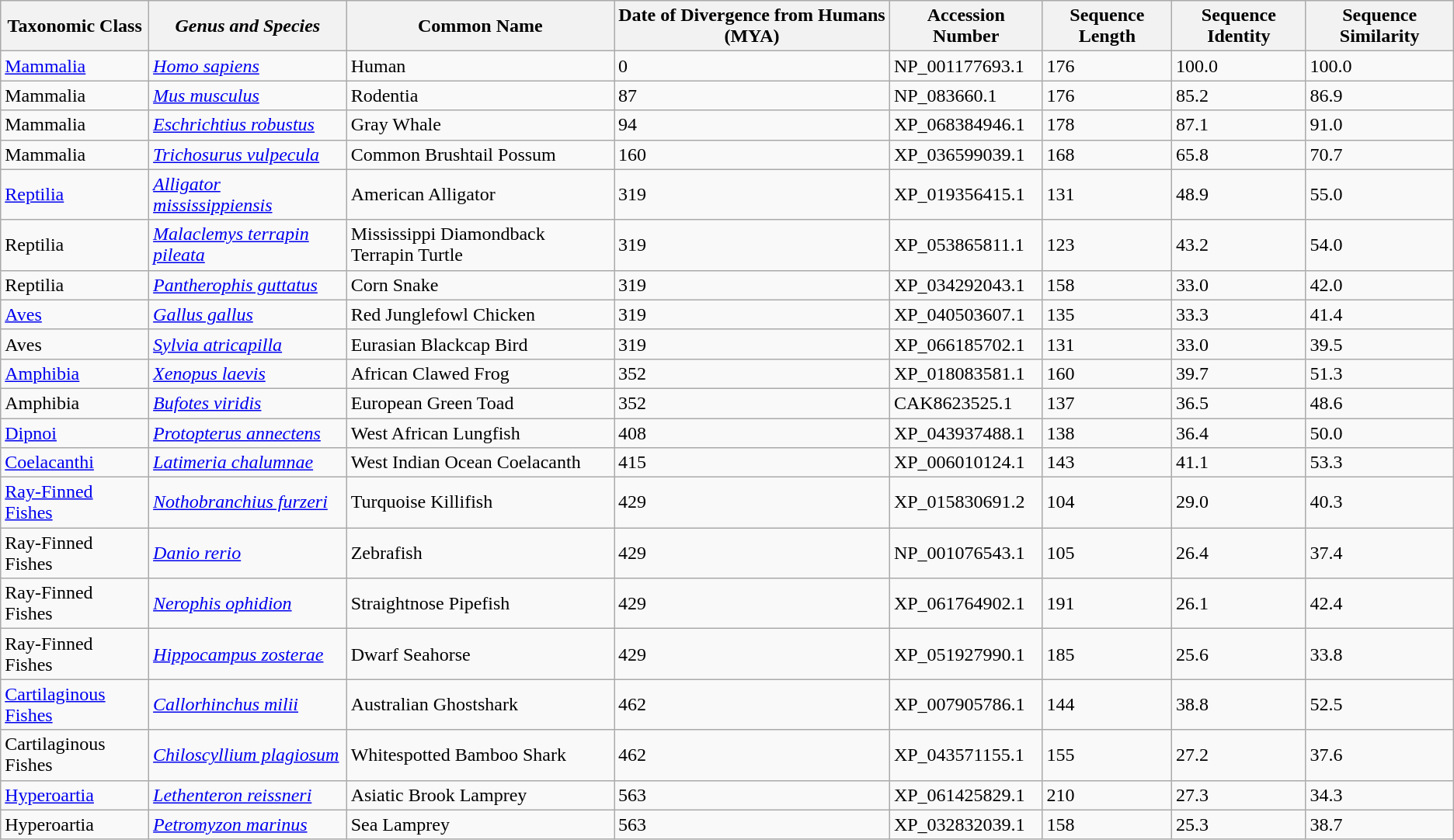<table class="wikitable">
<tr>
<th>Taxonomic Class</th>
<th><em>Genus and Species</em></th>
<th>Common Name</th>
<th>Date of Divergence from Humans (MYA)</th>
<th>Accession Number</th>
<th>Sequence Length</th>
<th>Sequence Identity</th>
<th>Sequence Similarity</th>
</tr>
<tr>
<td><a href='#'>Mammalia</a></td>
<td><em><a href='#'>Homo sapiens</a></em></td>
<td>Human</td>
<td>0</td>
<td>NP_001177693.1</td>
<td>176</td>
<td>100.0</td>
<td>100.0</td>
</tr>
<tr>
<td>Mammalia</td>
<td><em><a href='#'>Mus musculus</a></em></td>
<td>Rodentia</td>
<td>87</td>
<td>NP_083660.1</td>
<td>176</td>
<td>85.2</td>
<td>86.9</td>
</tr>
<tr>
<td>Mammalia</td>
<td><em><a href='#'>Eschrichtius robustus</a></em></td>
<td>Gray Whale</td>
<td>94</td>
<td>XP_068384946.1</td>
<td>178</td>
<td>87.1</td>
<td>91.0</td>
</tr>
<tr>
<td>Mammalia</td>
<td><em><a href='#'>Trichosurus vulpecula</a></em></td>
<td>Common Brushtail Possum</td>
<td>160</td>
<td>XP_036599039.1</td>
<td>168</td>
<td>65.8</td>
<td>70.7</td>
</tr>
<tr>
<td><a href='#'>Reptilia</a></td>
<td><em><a href='#'>Alligator mississippiensis</a></em></td>
<td>American Alligator</td>
<td>319</td>
<td>XP_019356415.1</td>
<td>131</td>
<td>48.9</td>
<td>55.0</td>
</tr>
<tr>
<td>Reptilia</td>
<td><em><a href='#'>Malaclemys terrapin pileata</a></em></td>
<td>Mississippi Diamondback Terrapin Turtle</td>
<td>319</td>
<td>XP_053865811.1</td>
<td>123</td>
<td>43.2</td>
<td>54.0</td>
</tr>
<tr>
<td>Reptilia</td>
<td><em><a href='#'>Pantherophis guttatus</a></em></td>
<td>Corn Snake</td>
<td>319</td>
<td>XP_034292043.1</td>
<td>158</td>
<td>33.0</td>
<td>42.0</td>
</tr>
<tr>
<td><a href='#'>Aves</a></td>
<td><em><a href='#'>Gallus gallus</a></em></td>
<td>Red Junglefowl Chicken</td>
<td>319</td>
<td>XP_040503607.1</td>
<td>135</td>
<td>33.3</td>
<td>41.4</td>
</tr>
<tr>
<td>Aves</td>
<td><em><a href='#'>Sylvia atricapilla</a></em></td>
<td>Eurasian Blackcap Bird</td>
<td>319</td>
<td>XP_066185702.1</td>
<td>131</td>
<td>33.0</td>
<td>39.5</td>
</tr>
<tr>
<td><a href='#'>Amphibia</a></td>
<td><em><a href='#'>Xenopus laevis</a></em></td>
<td>African Clawed Frog</td>
<td>352</td>
<td>XP_018083581.1</td>
<td>160</td>
<td>39.7</td>
<td>51.3</td>
</tr>
<tr>
<td>Amphibia</td>
<td><em><a href='#'>Bufotes viridis</a></em></td>
<td>European Green Toad</td>
<td>352</td>
<td>CAK8623525.1</td>
<td>137</td>
<td>36.5</td>
<td>48.6</td>
</tr>
<tr>
<td><a href='#'>Dipnoi</a></td>
<td><em><a href='#'>Protopterus annectens</a></em></td>
<td>West African Lungfish</td>
<td>408</td>
<td>XP_043937488.1</td>
<td>138</td>
<td>36.4</td>
<td>50.0</td>
</tr>
<tr>
<td><a href='#'>Coelacanthi</a></td>
<td><em><a href='#'>Latimeria chalumnae</a></em></td>
<td>West Indian Ocean Coelacanth</td>
<td>415</td>
<td>XP_006010124.1</td>
<td>143</td>
<td>41.1</td>
<td>53.3</td>
</tr>
<tr>
<td><a href='#'>Ray-Finned Fishes</a></td>
<td><em><a href='#'>Nothobranchius furzeri</a></em></td>
<td>Turquoise Killifish</td>
<td>429</td>
<td>XP_015830691.2</td>
<td>104</td>
<td>29.0</td>
<td>40.3</td>
</tr>
<tr>
<td>Ray-Finned Fishes</td>
<td><em><a href='#'>Danio rerio</a></em></td>
<td>Zebrafish</td>
<td>429</td>
<td>NP_001076543.1</td>
<td>105</td>
<td>26.4</td>
<td>37.4</td>
</tr>
<tr>
<td>Ray-Finned Fishes</td>
<td><em><a href='#'>Nerophis ophidion</a></em></td>
<td>Straightnose Pipefish</td>
<td>429</td>
<td>XP_061764902.1</td>
<td>191</td>
<td>26.1</td>
<td>42.4</td>
</tr>
<tr>
<td>Ray-Finned Fishes</td>
<td><em><a href='#'>Hippocampus zosterae</a></em></td>
<td>Dwarf Seahorse</td>
<td>429</td>
<td>XP_051927990.1</td>
<td>185</td>
<td>25.6</td>
<td>33.8</td>
</tr>
<tr>
<td><a href='#'>Cartilaginous Fishes</a></td>
<td><em><a href='#'>Callorhinchus milii</a></em></td>
<td>Australian Ghostshark</td>
<td>462</td>
<td>XP_007905786.1</td>
<td>144</td>
<td>38.8</td>
<td>52.5</td>
</tr>
<tr>
<td>Cartilaginous Fishes</td>
<td><em><a href='#'>Chiloscyllium plagiosum</a></em></td>
<td>Whitespotted Bamboo Shark</td>
<td>462</td>
<td>XP_043571155.1</td>
<td>155</td>
<td>27.2</td>
<td>37.6</td>
</tr>
<tr>
<td><a href='#'>Hyperoartia</a></td>
<td><em><a href='#'>Lethenteron reissneri</a></em></td>
<td>Asiatic Brook Lamprey</td>
<td>563</td>
<td>XP_061425829.1</td>
<td>210</td>
<td>27.3</td>
<td>34.3</td>
</tr>
<tr>
<td>Hyperoartia</td>
<td><em><a href='#'>Petromyzon marinus</a></em></td>
<td>Sea Lamprey</td>
<td>563</td>
<td>XP_032832039.1</td>
<td>158</td>
<td>25.3</td>
<td>38.7</td>
</tr>
</table>
